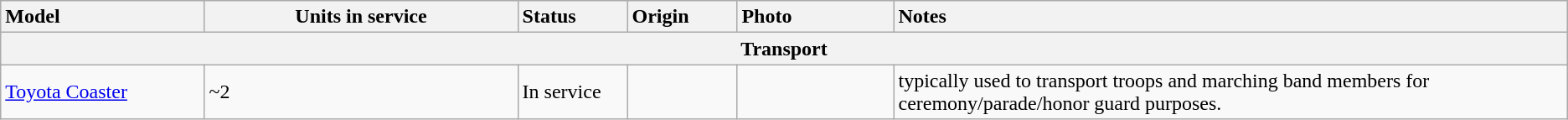<table class="wikitable">
<tr>
<th style="text-align: left; width:13%;">Model</th>
<th>Units in service</th>
<th style="text-align: left; width:7%;">Status</th>
<th style="text-align: left; width:7%;">Origin</th>
<th style="text-align: left; width:10%; ">Photo</th>
<th style="text-align: left; width:43%;">Notes</th>
</tr>
<tr>
<th colspan="6">Transport</th>
</tr>
<tr>
<td><a href='#'>Toyota Coaster</a></td>
<td>~2</td>
<td>In service</td>
<td></td>
<td></td>
<td>typically used to transport troops and marching band members for ceremony/parade/honor guard purposes.</td>
</tr>
</table>
